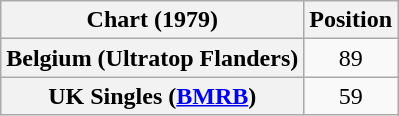<table class="wikitable sortable plainrowheaders" style="text-align:center">
<tr>
<th>Chart (1979)</th>
<th>Position</th>
</tr>
<tr>
<th scope="row">Belgium (Ultratop Flanders)</th>
<td>89</td>
</tr>
<tr>
<th scope="row">UK Singles (<a href='#'>BMRB</a>)</th>
<td>59</td>
</tr>
</table>
